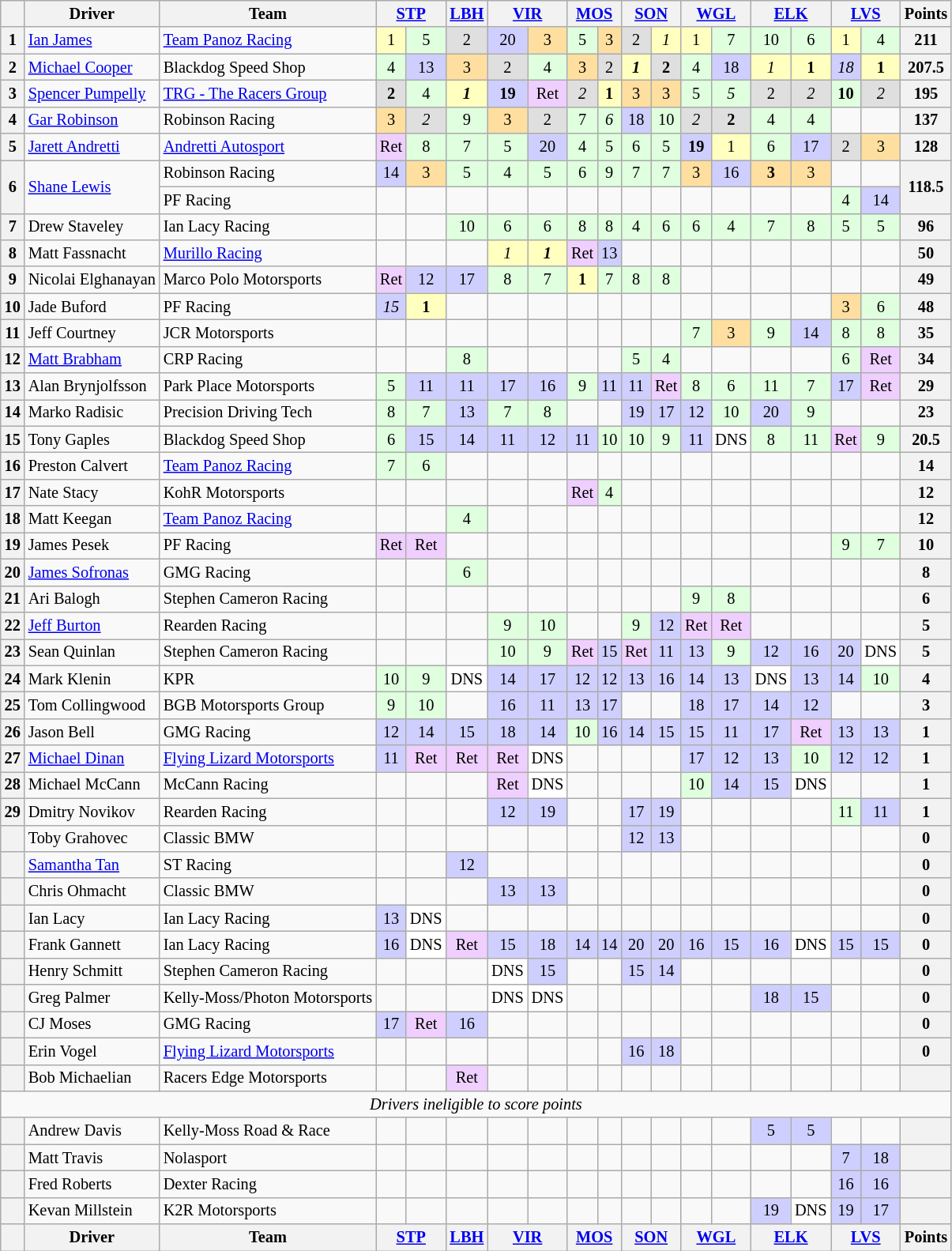<table class="wikitable" style="font-size: 85%; text-align:center;">
<tr>
<th></th>
<th>Driver</th>
<th>Team</th>
<th colspan=2><a href='#'>STP</a><br></th>
<th><a href='#'>LBH</a><br></th>
<th colspan=2><a href='#'>VIR</a><br></th>
<th colspan=2><a href='#'>MOS</a><br></th>
<th colspan=2><a href='#'>SON</a><br></th>
<th colspan=2><a href='#'>WGL</a><br></th>
<th colspan=2><a href='#'>ELK</a><br></th>
<th colspan=2><a href='#'>LVS</a><br></th>
<th>Points</th>
</tr>
<tr>
<th>1</th>
<td align=left> <a href='#'>Ian James</a></td>
<td align=left> <a href='#'>Team Panoz Racing</a></td>
<td style="background:#FFFFBF;">1</td>
<td style="background:#DFFFDF;">5</td>
<td style="background:#DFDFDF;">2</td>
<td style="background:#CFCFFF;">20</td>
<td style="background:#FFDF9F;">3</td>
<td style="background:#DFFFDF;">5</td>
<td style="background:#FFDF9F;">3</td>
<td style="background:#DFDFDF;">2</td>
<td style="background:#FFFFBF;"><em>1</em></td>
<td style="background:#FFFFBF;">1</td>
<td style="background:#DFFFDF;">7</td>
<td style="background:#DFFFDF;">10</td>
<td style="background:#DFFFDF;">6</td>
<td style="background:#FFFFBF;">1</td>
<td style="background:#DFFFDF;">4</td>
<th>211</th>
</tr>
<tr>
<th>2</th>
<td align=left> <a href='#'>Michael Cooper</a></td>
<td align=left> Blackdog Speed Shop</td>
<td style="background:#DFFFDF;">4</td>
<td style="background:#CFCFFF;">13</td>
<td style="background:#FFDF9F;">3</td>
<td style="background:#DFDFDF;">2</td>
<td style="background:#DFFFDF;">4</td>
<td style="background:#FFDF9F;">3</td>
<td style="background:#DFDFDF;">2</td>
<td style="background:#FFFFBF;"><strong><em>1</em></strong></td>
<td style="background:#DFDFDF;"><strong>2</strong></td>
<td style="background:#DFFFDF;">4</td>
<td style="background:#CFCFFF;">18</td>
<td style="background:#FFFFBF;"><em>1</em></td>
<td style="background:#FFFFBF;"><strong>1</strong></td>
<td style="background:#CFCFFF;"><em>18</em></td>
<td style="background:#FFFFBF;"><strong>1</strong></td>
<th>207.5</th>
</tr>
<tr>
<th>3</th>
<td align=left> <a href='#'>Spencer Pumpelly</a></td>
<td align=left> <a href='#'>TRG - The Racers Group</a></td>
<td style="background:#DFDFDF;"><strong>2</strong></td>
<td style="background:#DFFFDF;">4</td>
<td style="background:#FFFFBF;"><strong><em>1</em></strong></td>
<td style="background:#CFCFFF;"><strong>19</strong></td>
<td style="background:#EFCFFF;">Ret</td>
<td style="background:#DFDFDF;"><em>2</em></td>
<td style="background:#FFFFBF;"><strong>1</strong></td>
<td style="background:#FFDF9F;">3</td>
<td style="background:#FFDF9F;">3</td>
<td style="background:#DFFFDF;">5</td>
<td style="background:#DFFFDF;"><em>5</em></td>
<td style="background:#DFDFDF;">2</td>
<td style="background:#DFDFDF;"><em>2</em></td>
<td style="background:#DFFFDF;"><strong>10</strong></td>
<td style="background:#DFDFDF;"><em>2</em></td>
<th>195</th>
</tr>
<tr>
<th>4</th>
<td align=left> <a href='#'>Gar Robinson</a></td>
<td align=left> Robinson Racing</td>
<td style="background:#FFDF9F;">3</td>
<td style="background:#DFDFDF;"><em>2</em></td>
<td style="background:#DFFFDF;">9</td>
<td style="background:#FFDF9F;">3</td>
<td style="background:#DFDFDF;">2</td>
<td style="background:#DFFFDF;">7</td>
<td style="background:#DFFFDF;"><em>6</em></td>
<td style="background:#CFCFFF;">18</td>
<td style="background:#DFFFDF;">10</td>
<td style="background:#DFDFDF;"><em>2</em></td>
<td style="background:#DFDFDF;"><strong>2</strong></td>
<td style="background:#DFFFDF;">4</td>
<td style="background:#DFFFDF;">4</td>
<td></td>
<td></td>
<th>137</th>
</tr>
<tr>
<th>5</th>
<td align=left> <a href='#'>Jarett Andretti</a></td>
<td align=left> <a href='#'>Andretti Autosport</a></td>
<td style="background:#EFCFFF;">Ret</td>
<td style="background:#DFFFDF;">8</td>
<td style="background:#DFFFDF;">7</td>
<td style="background:#DFFFDF;">5</td>
<td style="background:#CFCFFF;">20</td>
<td style="background:#DFFFDF;">4</td>
<td style="background:#DFFFDF;">5</td>
<td style="background:#DFFFDF;">6</td>
<td style="background:#DFFFDF;">5</td>
<td style="background:#CFCFFF;"><strong>19</strong></td>
<td style="background:#FFFFBF;">1</td>
<td style="background:#DFFFDF;">6</td>
<td style="background:#CFCFFF;">17</td>
<td style="background:#DFDFDF;">2</td>
<td style="background:#FFDF9F;">3</td>
<th>128</th>
</tr>
<tr>
<th rowspan=2>6</th>
<td rowspan=2 align=left> <a href='#'>Shane Lewis</a></td>
<td align=left> Robinson Racing</td>
<td style="background:#CFCFFF;">14</td>
<td style="background:#FFDF9F;">3</td>
<td style="background:#DFFFDF;">5</td>
<td style="background:#DFFFDF;">4</td>
<td style="background:#DFFFDF;">5</td>
<td style="background:#DFFFDF;">6</td>
<td style="background:#DFFFDF;">9</td>
<td style="background:#DFFFDF;">7</td>
<td style="background:#DFFFDF;">7</td>
<td style="background:#FFDF9F;">3</td>
<td style="background:#CFCFFF;">16</td>
<td style="background:#FFDF9F;"><strong>3</strong></td>
<td style="background:#FFDF9F;">3</td>
<td></td>
<td></td>
<th rowspan=2>118.5</th>
</tr>
<tr>
<td align=left> PF Racing</td>
<td></td>
<td></td>
<td></td>
<td></td>
<td></td>
<td></td>
<td></td>
<td></td>
<td></td>
<td></td>
<td></td>
<td></td>
<td></td>
<td style="background:#DFFFDF;">4</td>
<td style="background:#CFCFFF;">14</td>
</tr>
<tr>
<th>7</th>
<td align=left> Drew Staveley</td>
<td align=left> Ian Lacy Racing</td>
<td></td>
<td></td>
<td style="background:#DFFFDF;">10</td>
<td style="background:#DFFFDF;">6</td>
<td style="background:#DFFFDF;">6</td>
<td style="background:#DFFFDF;">8</td>
<td style="background:#DFFFDF;">8</td>
<td style="background:#DFFFDF;">4</td>
<td style="background:#DFFFDF;">6</td>
<td style="background:#DFFFDF;">6</td>
<td style="background:#DFFFDF;">4</td>
<td style="background:#DFFFDF;">7</td>
<td style="background:#DFFFDF;">8</td>
<td style="background:#DFFFDF;">5</td>
<td style="background:#DFFFDF;">5</td>
<th>96</th>
</tr>
<tr>
<th>8</th>
<td align=left> Matt Fassnacht</td>
<td align=left> <a href='#'>Murillo Racing</a></td>
<td></td>
<td></td>
<td></td>
<td style="background:#FFFFBF;"><em>1</em></td>
<td style="background:#FFFFBF;"><strong><em>1</em></strong></td>
<td style="background:#EFCFFF;">Ret</td>
<td style="background:#CFCFFF;">13</td>
<td></td>
<td></td>
<td></td>
<td></td>
<td></td>
<td></td>
<td></td>
<td></td>
<th>50</th>
</tr>
<tr>
<th>9</th>
<td align=left> Nicolai Elghanayan</td>
<td align=left> Marco Polo Motorsports</td>
<td style="background:#EFCFFF;">Ret</td>
<td style="background:#CFCFFF;">12</td>
<td style="background:#CFCFFF;">17</td>
<td style="background:#DFFFDF;">8</td>
<td style="background:#DFFFDF;">7</td>
<td style="background:#FFFFBF;"><strong>1</strong></td>
<td style="background:#DFFFDF;">7</td>
<td style="background:#DFFFDF;">8</td>
<td style="background:#DFFFDF;">8</td>
<td></td>
<td></td>
<td></td>
<td></td>
<td></td>
<td></td>
<th>49</th>
</tr>
<tr>
<th>10</th>
<td align=left> Jade Buford</td>
<td align=left> PF Racing</td>
<td style="background:#CFCFFF;"><em>15</em></td>
<td style="background:#FFFFBF;"><strong>1</strong></td>
<td></td>
<td></td>
<td></td>
<td></td>
<td></td>
<td></td>
<td></td>
<td></td>
<td></td>
<td></td>
<td></td>
<td style="background:#FFDF9F;">3</td>
<td style="background:#DFFFDF;">6</td>
<th>48</th>
</tr>
<tr>
<th>11</th>
<td align=left> Jeff Courtney</td>
<td align=left> JCR Motorsports</td>
<td></td>
<td></td>
<td></td>
<td></td>
<td></td>
<td></td>
<td></td>
<td></td>
<td></td>
<td style="background:#DFFFDF;">7</td>
<td style="background:#FFDF9F;">3</td>
<td style="background:#DFFFDF;">9</td>
<td style="background:#CFCFFF;">14</td>
<td style="background:#DFFFDF;">8</td>
<td style="background:#DFFFDF;">8</td>
<th>35</th>
</tr>
<tr>
<th>12</th>
<td align=left> <a href='#'>Matt Brabham</a></td>
<td align=left> CRP Racing</td>
<td></td>
<td></td>
<td style="background:#DFFFDF;">8</td>
<td></td>
<td></td>
<td></td>
<td></td>
<td style="background:#DFFFDF;">5</td>
<td style="background:#DFFFDF;">4</td>
<td></td>
<td></td>
<td></td>
<td></td>
<td style="background:#DFFFDF;">6</td>
<td style="background:#EFCFFF;">Ret</td>
<th>34</th>
</tr>
<tr>
<th>13</th>
<td align=left> Alan Brynjolfsson</td>
<td align=left> Park Place Motorsports</td>
<td style="background:#DFFFDF;">5</td>
<td style="background:#CFCFFF;">11</td>
<td style="background:#CFCFFF;">11</td>
<td style="background:#CFCFFF;">17</td>
<td style="background:#CFCFFF;">16</td>
<td style="background:#DFFFDF;">9</td>
<td style="background:#CFCFFF;">11</td>
<td style="background:#CFCFFF;">11</td>
<td style="background:#EFCFFF;">Ret</td>
<td style="background:#DFFFDF;">8</td>
<td style="background:#DFFFDF;">6</td>
<td style="background:#DFFFDF;">11</td>
<td style="background:#DFFFDF;">7</td>
<td style="background:#CFCFFF;">17</td>
<td style="background:#EFCFFF;">Ret</td>
<th>29</th>
</tr>
<tr>
<th>14</th>
<td align=left> Marko Radisic</td>
<td align=left> Precision Driving Tech</td>
<td style="background:#DFFFDF;">8</td>
<td style="background:#DFFFDF;">7</td>
<td style="background:#CFCFFF;">13</td>
<td style="background:#DFFFDF;">7</td>
<td style="background:#DFFFDF;">8</td>
<td></td>
<td></td>
<td style="background:#CFCFFF;">19</td>
<td style="background:#CFCFFF;">17</td>
<td style="background:#CFCFFF;">12</td>
<td style="background:#DFFFDF;">10</td>
<td style="background:#CFCFFF;">20</td>
<td style="background:#DFFFDF;">9</td>
<td></td>
<td></td>
<th>23</th>
</tr>
<tr>
<th>15</th>
<td align=left> Tony Gaples</td>
<td align=left> Blackdog Speed Shop</td>
<td style="background:#DFFFDF;">6</td>
<td style="background:#CFCFFF;">15</td>
<td style="background:#CFCFFF;">14</td>
<td style="background:#CFCFFF;">11</td>
<td style="background:#CFCFFF;">12</td>
<td style="background:#CFCFFF;">11</td>
<td style="background:#DFFFDF;">10</td>
<td style="background:#DFFFDF;">10</td>
<td style="background:#DFFFDF;">9</td>
<td style="background:#CFCFFF;">11</td>
<td style="background:#FFFFFF;">DNS</td>
<td style="background:#DFFFDF;">8</td>
<td style="background:#DFFFDF;">11</td>
<td style="background:#EFCFFF;">Ret</td>
<td style="background:#DFFFDF;">9</td>
<th>20.5</th>
</tr>
<tr>
<th>16</th>
<td align=left> Preston Calvert</td>
<td align=left> <a href='#'>Team Panoz Racing</a></td>
<td style="background:#DFFFDF;">7</td>
<td style="background:#DFFFDF;">6</td>
<td></td>
<td></td>
<td></td>
<td></td>
<td></td>
<td></td>
<td></td>
<td></td>
<td></td>
<td></td>
<td></td>
<td></td>
<td></td>
<th>14</th>
</tr>
<tr>
<th>17</th>
<td align=left> Nate Stacy</td>
<td align=left> KohR Motorsports</td>
<td></td>
<td></td>
<td></td>
<td></td>
<td></td>
<td style="background:#EFCFFF;">Ret</td>
<td style="background:#DFFFDF;">4</td>
<td></td>
<td></td>
<td></td>
<td></td>
<td></td>
<td></td>
<td></td>
<td></td>
<th>12</th>
</tr>
<tr>
<th>18</th>
<td align=left> Matt Keegan</td>
<td align=left> <a href='#'>Team Panoz Racing</a></td>
<td></td>
<td></td>
<td style="background:#DFFFDF;">4</td>
<td></td>
<td></td>
<td></td>
<td></td>
<td></td>
<td></td>
<td></td>
<td></td>
<td></td>
<td></td>
<td></td>
<td></td>
<th>12</th>
</tr>
<tr>
<th>19</th>
<td align=left> James Pesek</td>
<td align=left> PF Racing</td>
<td style="background:#EFCFFF;">Ret</td>
<td style="background:#EFCFFF;">Ret</td>
<td></td>
<td></td>
<td></td>
<td></td>
<td></td>
<td></td>
<td></td>
<td></td>
<td></td>
<td></td>
<td></td>
<td style="background:#DFFFDF;">9</td>
<td style="background:#DFFFDF;">7</td>
<th>10</th>
</tr>
<tr>
<th>20</th>
<td align=left> <a href='#'>James Sofronas</a></td>
<td align=left> GMG Racing</td>
<td></td>
<td></td>
<td style="background:#DFFFDF;">6</td>
<td></td>
<td></td>
<td></td>
<td></td>
<td></td>
<td></td>
<td></td>
<td></td>
<td></td>
<td></td>
<td></td>
<td></td>
<th>8</th>
</tr>
<tr>
<th>21</th>
<td align=left> Ari Balogh</td>
<td align=left> Stephen Cameron Racing</td>
<td></td>
<td></td>
<td></td>
<td></td>
<td></td>
<td></td>
<td></td>
<td></td>
<td></td>
<td style="background:#DFFFDF;">9</td>
<td style="background:#DFFFDF;">8</td>
<td></td>
<td></td>
<td></td>
<td></td>
<th>6</th>
</tr>
<tr>
<th>22</th>
<td align=left> <a href='#'>Jeff Burton</a></td>
<td align=left> Rearden Racing</td>
<td></td>
<td></td>
<td></td>
<td style="background:#DFFFDF;">9</td>
<td style="background:#DFFFDF;">10</td>
<td></td>
<td></td>
<td style="background:#DFFFDF;">9</td>
<td style="background:#CFCFFF;">12</td>
<td style="background:#EFCFFF;">Ret</td>
<td style="background:#EFCFFF;">Ret</td>
<td></td>
<td></td>
<td></td>
<td></td>
<th>5</th>
</tr>
<tr>
<th>23</th>
<td align=left> Sean Quinlan</td>
<td align=left> Stephen Cameron Racing</td>
<td></td>
<td></td>
<td></td>
<td style="background:#DFFFDF;">10</td>
<td style="background:#DFFFDF;">9</td>
<td style="background:#EFCFFF;">Ret</td>
<td style="background:#CFCFFF;">15</td>
<td style="background:#EFCFFF;">Ret</td>
<td style="background:#CFCFFF;">11</td>
<td style="background:#CFCFFF;">13</td>
<td style="background:#DFFFDF;">9</td>
<td style="background:#CFCFFF;">12</td>
<td style="background:#CFCFFF;">16</td>
<td style="background:#CFCFFF;">20</td>
<td style="background:#FFFFFF;">DNS</td>
<th>5</th>
</tr>
<tr>
<th>24</th>
<td align=left> Mark Klenin</td>
<td align=left> KPR</td>
<td style="background:#DFFFDF;">10</td>
<td style="background:#DFFFDF;">9</td>
<td style="background:#FFFFFF;">DNS</td>
<td style="background:#CFCFFF;">14</td>
<td style="background:#CFCFFF;">17</td>
<td style="background:#CFCFFF;">12</td>
<td style="background:#CFCFFF;">12</td>
<td style="background:#CFCFFF;">13</td>
<td style="background:#CFCFFF;">16</td>
<td style="background:#CFCFFF;">14</td>
<td style="background:#CFCFFF;">13</td>
<td style="background:#FFFFFF;">DNS</td>
<td style="background:#CFCFFF;">13</td>
<td style="background:#CFCFFF;">14</td>
<td style="background:#DFFFDF;">10</td>
<th>4</th>
</tr>
<tr>
<th>25</th>
<td align=left> Tom Collingwood</td>
<td align=left> BGB Motorsports Group</td>
<td style="background:#DFFFDF;">9</td>
<td style="background:#DFFFDF;">10</td>
<td></td>
<td style="background:#CFCFFF;">16</td>
<td style="background:#CFCFFF;">11</td>
<td style="background:#CFCFFF;">13</td>
<td style="background:#CFCFFF;">17</td>
<td></td>
<td></td>
<td style="background:#CFCFFF;">18</td>
<td style="background:#CFCFFF;">17</td>
<td style="background:#CFCFFF;">14</td>
<td style="background:#CFCFFF;">12</td>
<td></td>
<td></td>
<th>3</th>
</tr>
<tr>
<th>26</th>
<td align=left> Jason Bell</td>
<td align=left> GMG Racing</td>
<td style="background:#CFCFFF;">12</td>
<td style="background:#CFCFFF;">14</td>
<td style="background:#CFCFFF;">15</td>
<td style="background:#CFCFFF;">18</td>
<td style="background:#CFCFFF;">14</td>
<td style="background:#DFFFDF;">10</td>
<td style="background:#CFCFFF;">16</td>
<td style="background:#CFCFFF;">14</td>
<td style="background:#CFCFFF;">15</td>
<td style="background:#CFCFFF;">15</td>
<td style="background:#CFCFFF;">11</td>
<td style="background:#CFCFFF;">17</td>
<td style="background:#EFCFFF;">Ret</td>
<td style="background:#CFCFFF;">13</td>
<td style="background:#CFCFFF;">13</td>
<th>1</th>
</tr>
<tr>
<th>27</th>
<td align=left> <a href='#'>Michael Dinan</a></td>
<td align=left> <a href='#'>Flying Lizard Motorsports</a></td>
<td style="background:#CFCFFF;">11</td>
<td style="background:#EFCFFF;">Ret</td>
<td style="background:#EFCFFF;">Ret</td>
<td style="background:#EFCFFF;">Ret</td>
<td style="background:#FFFFFF;">DNS</td>
<td></td>
<td></td>
<td></td>
<td></td>
<td style="background:#CFCFFF;">17</td>
<td style="background:#CFCFFF;">12</td>
<td style="background:#CFCFFF;">13</td>
<td style="background:#DFFFDF;">10</td>
<td style="background:#CFCFFF;">12</td>
<td style="background:#CFCFFF;">12</td>
<th>1</th>
</tr>
<tr>
<th>28</th>
<td align=left> Michael McCann</td>
<td align=left> McCann Racing</td>
<td></td>
<td></td>
<td></td>
<td style="background:#EFCFFF;">Ret</td>
<td style="background:#FFFFFF;">DNS</td>
<td></td>
<td></td>
<td></td>
<td></td>
<td style="background:#DFFFDF;">10</td>
<td style="background:#CFCFFF;">14</td>
<td style="background:#CFCFFF;">15</td>
<td style="background:#FFFFFF;">DNS</td>
<td></td>
<td></td>
<th>1</th>
</tr>
<tr>
<th>29</th>
<td align=left> Dmitry Novikov</td>
<td align=left> Rearden Racing</td>
<td></td>
<td></td>
<td></td>
<td style="background:#CFCFFF;">12</td>
<td style="background:#CFCFFF;">19</td>
<td></td>
<td></td>
<td style="background:#CFCFFF;">17</td>
<td style="background:#CFCFFF;">19</td>
<td></td>
<td></td>
<td></td>
<td></td>
<td style="background:#DFFFDF;">11</td>
<td style="background:#CFCFFF;">11</td>
<th>1</th>
</tr>
<tr>
<th></th>
<td align=left> Toby Grahovec</td>
<td align=left> Classic BMW</td>
<td></td>
<td></td>
<td></td>
<td></td>
<td></td>
<td></td>
<td></td>
<td style="background:#CFCFFF;">12</td>
<td style="background:#CFCFFF;">13</td>
<td></td>
<td></td>
<td></td>
<td></td>
<td></td>
<td></td>
<th>0</th>
</tr>
<tr>
<th></th>
<td align=left> <a href='#'>Samantha Tan</a></td>
<td align=left> ST Racing</td>
<td></td>
<td></td>
<td style="background:#CFCFFF;">12</td>
<td></td>
<td></td>
<td></td>
<td></td>
<td></td>
<td></td>
<td></td>
<td></td>
<td></td>
<td></td>
<td></td>
<td></td>
<th>0</th>
</tr>
<tr>
<th></th>
<td align=left> Chris Ohmacht</td>
<td align=left> Classic BMW</td>
<td></td>
<td></td>
<td></td>
<td style="background:#CFCFFF;">13</td>
<td style="background:#CFCFFF;">13</td>
<td></td>
<td></td>
<td></td>
<td></td>
<td></td>
<td></td>
<td></td>
<td></td>
<td></td>
<td></td>
<th>0</th>
</tr>
<tr>
<th></th>
<td align=left> Ian Lacy</td>
<td align=left> Ian Lacy Racing</td>
<td style="background:#CFCFFF;">13</td>
<td style="background:#FFFFFF;">DNS</td>
<td></td>
<td></td>
<td></td>
<td></td>
<td></td>
<td></td>
<td></td>
<td></td>
<td></td>
<td></td>
<td></td>
<td></td>
<td></td>
<th>0</th>
</tr>
<tr>
<th></th>
<td align=left> Frank Gannett</td>
<td align=left> Ian Lacy Racing</td>
<td style="background:#CFCFFF;">16</td>
<td style="background:#FFFFFF;">DNS</td>
<td style="background:#EFCFFF;">Ret</td>
<td style="background:#CFCFFF;">15</td>
<td style="background:#CFCFFF;">18</td>
<td style="background:#CFCFFF;">14</td>
<td style="background:#CFCFFF;">14</td>
<td style="background:#CFCFFF;">20</td>
<td style="background:#CFCFFF;">20</td>
<td style="background:#CFCFFF;">16</td>
<td style="background:#CFCFFF;">15</td>
<td style="background:#CFCFFF;">16</td>
<td style="background:#FFFFFF;">DNS</td>
<td style="background:#CFCFFF;">15</td>
<td style="background:#CFCFFF;">15</td>
<th>0</th>
</tr>
<tr>
<th></th>
<td align=left> Henry Schmitt</td>
<td align=left> Stephen Cameron Racing</td>
<td></td>
<td></td>
<td></td>
<td style="background:#FFFFFF;">DNS</td>
<td style="background:#CFCFFF;">15</td>
<td></td>
<td></td>
<td style="background:#CFCFFF;">15</td>
<td style="background:#CFCFFF;">14</td>
<td></td>
<td></td>
<td></td>
<td></td>
<td></td>
<td></td>
<th>0</th>
</tr>
<tr>
<th></th>
<td align=left> Greg Palmer</td>
<td align=left> Kelly-Moss/Photon Motorsports</td>
<td></td>
<td></td>
<td></td>
<td style="background:#FFFFFF;">DNS</td>
<td style="background:#FFFFFF;">DNS</td>
<td></td>
<td></td>
<td></td>
<td></td>
<td></td>
<td></td>
<td style="background:#CFCFFF;">18</td>
<td style="background:#CFCFFF;">15</td>
<td></td>
<td></td>
<th>0</th>
</tr>
<tr>
<th></th>
<td align=left> CJ Moses</td>
<td align=left> GMG Racing</td>
<td style="background:#CFCFFF;">17</td>
<td style="background:#EFCFFF;">Ret</td>
<td style="background:#CFCFFF;">16</td>
<td></td>
<td></td>
<td></td>
<td></td>
<td></td>
<td></td>
<td></td>
<td></td>
<td></td>
<td></td>
<td></td>
<td></td>
<th>0</th>
</tr>
<tr>
<th></th>
<td align=left> Erin Vogel</td>
<td align=left> <a href='#'>Flying Lizard Motorsports</a></td>
<td></td>
<td></td>
<td></td>
<td></td>
<td></td>
<td></td>
<td></td>
<td style="background:#CFCFFF;">16</td>
<td style="background:#CFCFFF;">18</td>
<td></td>
<td></td>
<td></td>
<td></td>
<td></td>
<td></td>
<th>0</th>
</tr>
<tr>
<th></th>
<td align=left> Bob Michaelian</td>
<td align=left> Racers Edge Motorsports</td>
<td></td>
<td></td>
<td style="background:#EFCFFF;">Ret</td>
<td></td>
<td></td>
<td></td>
<td></td>
<td></td>
<td></td>
<td></td>
<td></td>
<td></td>
<td></td>
<td></td>
<td></td>
<th></th>
</tr>
<tr>
<td colspan=19><em>Drivers ineligible to score points</em></td>
</tr>
<tr>
<th></th>
<td align=left> Andrew Davis</td>
<td align=left> Kelly-Moss Road & Race</td>
<td></td>
<td></td>
<td></td>
<td></td>
<td></td>
<td></td>
<td></td>
<td></td>
<td></td>
<td></td>
<td></td>
<td style="background:#CFCFFF;">5</td>
<td style="background:#CFCFFF;">5</td>
<td></td>
<td></td>
<th></th>
</tr>
<tr>
<th></th>
<td align=left> Matt Travis</td>
<td align=left> Nolasport</td>
<td></td>
<td></td>
<td></td>
<td></td>
<td></td>
<td></td>
<td></td>
<td></td>
<td></td>
<td></td>
<td></td>
<td></td>
<td></td>
<td style="background:#CFCFFF;">7</td>
<td style="background:#CFCFFF;">18</td>
<th></th>
</tr>
<tr>
<th></th>
<td align=left> Fred Roberts</td>
<td align=left> Dexter Racing</td>
<td></td>
<td></td>
<td></td>
<td></td>
<td></td>
<td></td>
<td></td>
<td></td>
<td></td>
<td></td>
<td></td>
<td></td>
<td></td>
<td style="background:#CFCFFF;">16</td>
<td style="background:#CFCFFF;">16</td>
<th></th>
</tr>
<tr>
<th></th>
<td align=left> Kevan Millstein</td>
<td align=left> K2R Motorsports</td>
<td></td>
<td></td>
<td></td>
<td></td>
<td></td>
<td></td>
<td></td>
<td></td>
<td></td>
<td></td>
<td></td>
<td style="background:#CFCFFF;">19</td>
<td style="background:#FFFFFF;">DNS</td>
<td style="background:#CFCFFF;">19</td>
<td style="background:#CFCFFF;">17</td>
<th></th>
</tr>
<tr valign="top">
<th valign=middle></th>
<th valign=middle>Driver</th>
<th valign=middle>Team</th>
<th colspan=2><a href='#'>STP</a><br></th>
<th><a href='#'>LBH</a><br></th>
<th colspan=2><a href='#'>VIR</a><br></th>
<th colspan=2><a href='#'>MOS</a><br></th>
<th colspan=2><a href='#'>SON</a><br></th>
<th colspan=2><a href='#'>WGL</a><br></th>
<th colspan=2><a href='#'>ELK</a><br></th>
<th colspan=2><a href='#'>LVS</a><br></th>
<th valign=middle>Points</th>
</tr>
</table>
